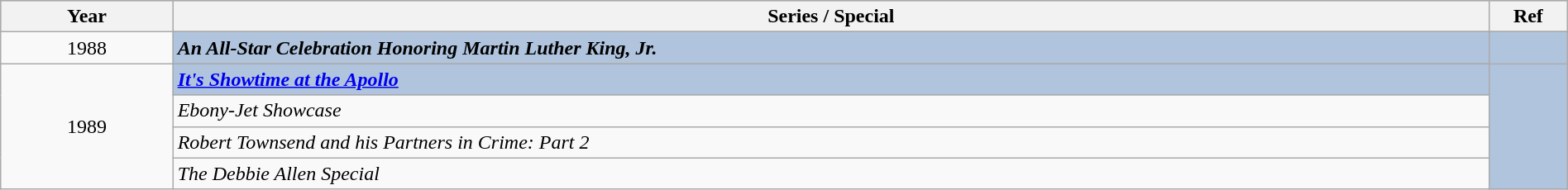<table class="wikitable" style="width:100%;">
<tr style="background:#bebebe;">
<th style="width:11%;">Year</th>
<th style="width:84%;">Series / Special</th>
<th style="width:5%;">Ref</th>
</tr>
<tr>
<td rowspan="2" align="center">1988</td>
</tr>
<tr style="background:#B0C4DE">
<td><strong><em>An All-Star Celebration Honoring Martin Luther King, Jr.</em></strong></td>
<td rowspan="2" align="center"></td>
</tr>
<tr>
<td rowspan="5" align="center">1989</td>
</tr>
<tr style="background:#B0C4DE">
<td><strong><em><a href='#'>It's Showtime at the Apollo</a></em></strong></td>
<td rowspan="4" align="center"></td>
</tr>
<tr>
<td><em>Ebony-Jet Showcase</em></td>
</tr>
<tr>
<td><em>Robert Townsend and his Partners in Crime: Part 2</em></td>
</tr>
<tr>
<td><em>The Debbie Allen Special</em></td>
</tr>
</table>
